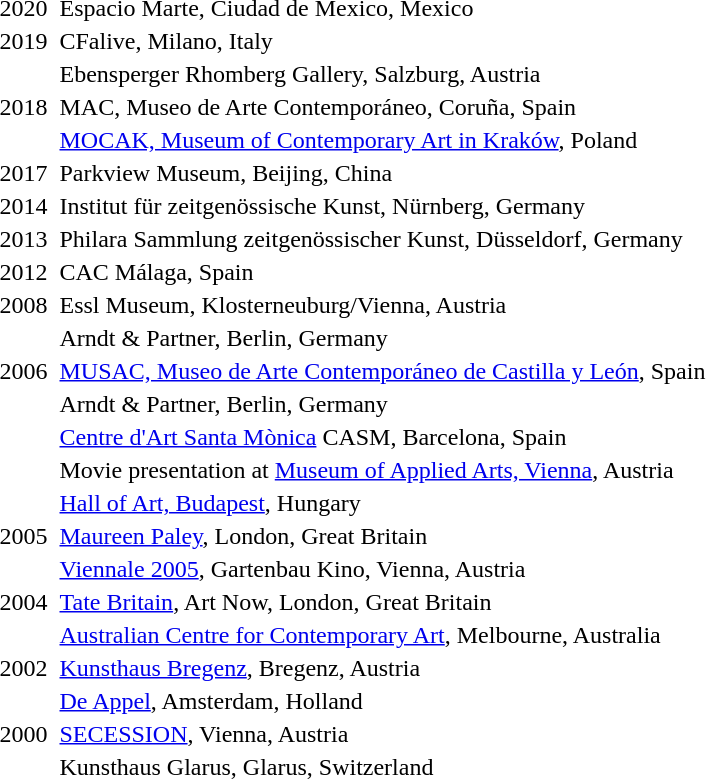<table>
<tr>
<td>2020</td>
<td></td>
<td>Espacio Marte, Ciudad de Mexico, Mexico</td>
</tr>
<tr>
<td>2019</td>
<td></td>
<td>CFalive, Milano, Italy</td>
</tr>
<tr>
<td></td>
<td></td>
<td>Ebensperger Rhomberg Gallery, Salzburg, Austria</td>
</tr>
<tr>
<td>2018</td>
<td></td>
<td>MAC, Museo de Arte Contemporáneo, Coruña, Spain</td>
</tr>
<tr>
<td></td>
<td></td>
<td><a href='#'>MOCAK, Museum of Contemporary Art in Kraków</a>, Poland</td>
</tr>
<tr>
<td>2017</td>
<td></td>
<td>Parkview Museum, Beijing, China</td>
</tr>
<tr>
<td>2014</td>
<td></td>
<td Institut für moderne Kunst Nürnberg>Institut für zeitgenössische Kunst, Nürnberg, Germany</td>
</tr>
<tr>
<td>2013</td>
<td></td>
<td>Philara Sammlung zeitgenössischer Kunst, Düsseldorf, Germany</td>
</tr>
<tr>
<td>2012</td>
<td></td>
<td>CAC Málaga, Spain </td>
</tr>
<tr>
<td>2008</td>
<td></td>
<td>Essl Museum, Klosterneuburg/Vienna, Austria</td>
</tr>
<tr>
<td></td>
<td></td>
<td>Arndt & Partner, Berlin, Germany</td>
</tr>
<tr>
<td>2006</td>
<td></td>
<td><a href='#'>MUSAC, Museo de Arte Contemporáneo de Castilla y  León</a>, Spain</td>
</tr>
<tr>
<td></td>
<td></td>
<td>Arndt & Partner, Berlin, Germany</td>
</tr>
<tr>
<td></td>
<td></td>
<td><a href='#'>Centre d'Art Santa Mònica</a> CASM, Barcelona, Spain</td>
</tr>
<tr>
<td></td>
<td></td>
<td>Movie presentation at <a href='#'>Museum of Applied Arts, Vienna</a>, Austria</td>
</tr>
<tr>
<td></td>
<td></td>
<td><a href='#'>Hall of Art, Budapest</a>, Hungary</td>
</tr>
<tr>
<td>2005</td>
<td></td>
<td><a href='#'>Maureen Paley</a>, London, Great Britain</td>
</tr>
<tr>
<td></td>
<td></td>
<td><a href='#'>Viennale 2005</a>, Gartenbau Kino, Vienna, Austria</td>
</tr>
<tr>
<td>2004</td>
<td></td>
<td><a href='#'>Tate Britain</a>, Art Now, London, Great Britain</td>
</tr>
<tr>
<td></td>
<td></td>
<td><a href='#'>Australian Centre for Contemporary Art</a>, Melbourne, Australia</td>
</tr>
<tr>
<td>2002</td>
<td></td>
<td><a href='#'>Kunsthaus Bregenz</a>, Bregenz, Austria</td>
</tr>
<tr>
<td></td>
<td></td>
<td><a href='#'>De Appel</a>, Amsterdam, Holland</td>
</tr>
<tr>
<td>2000</td>
<td></td>
<td><a href='#'>SECESSION</a>, Vienna, Austria</td>
</tr>
<tr>
<td></td>
<td></td>
<td>Kunsthaus Glarus, Glarus, Switzerland</td>
</tr>
</table>
